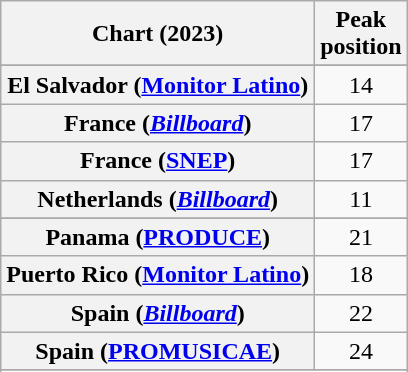<table class="wikitable sortable plainrowheaders" style="text-align:center">
<tr>
<th scope="col">Chart (2023)</th>
<th scope="col">Peak<br> position</th>
</tr>
<tr>
</tr>
<tr>
</tr>
<tr>
<th scope="row">El Salvador (<a href='#'>Monitor Latino</a>)</th>
<td>14</td>
</tr>
<tr>
<th scope="row">France (<em><a href='#'>Billboard</a></em>)</th>
<td>17</td>
</tr>
<tr>
<th scope="row">France (<a href='#'>SNEP</a>)</th>
<td>17</td>
</tr>
<tr>
<th scope="row">Netherlands (<em><a href='#'>Billboard</a></em>)</th>
<td>11</td>
</tr>
<tr>
</tr>
<tr>
</tr>
<tr>
<th scope="row">Panama (<a href='#'>PRODUCE</a>)</th>
<td>21</td>
</tr>
<tr>
<th scope="row">Puerto Rico (<a href='#'>Monitor Latino</a>)</th>
<td>18</td>
</tr>
<tr>
<th scope="row">Spain (<em><a href='#'>Billboard</a></em>)</th>
<td>22</td>
</tr>
<tr>
<th scope="row">Spain (<a href='#'>PROMUSICAE</a>)</th>
<td>24</td>
</tr>
<tr>
</tr>
<tr>
</tr>
<tr>
</tr>
</table>
